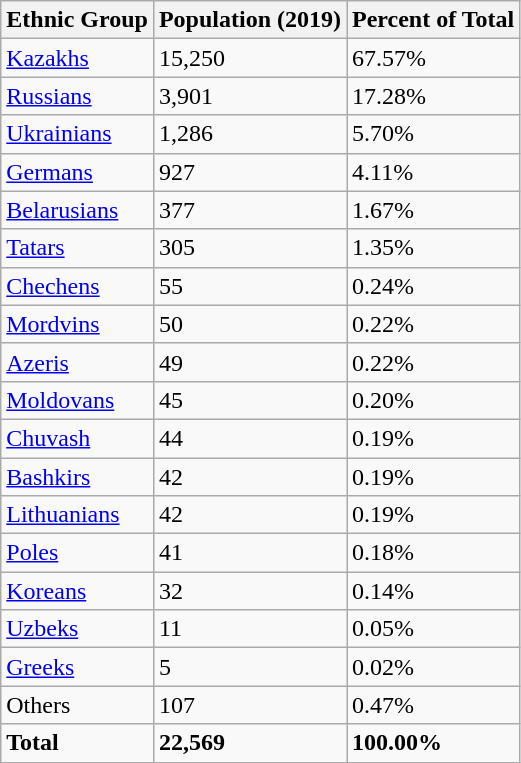<table class="wikitable">
<tr>
<th>Ethnic Group</th>
<th>Population (2019)</th>
<th>Percent of Total</th>
</tr>
<tr>
<td><a href='#'>Kazakhs</a></td>
<td>15,250</td>
<td>67.57%</td>
</tr>
<tr>
<td><a href='#'>Russians</a></td>
<td>3,901</td>
<td>17.28%</td>
</tr>
<tr>
<td><a href='#'>Ukrainians</a></td>
<td>1,286</td>
<td>5.70%</td>
</tr>
<tr>
<td><a href='#'>Germans</a></td>
<td>927</td>
<td>4.11%</td>
</tr>
<tr>
<td><a href='#'>Belarusians</a></td>
<td>377</td>
<td>1.67%</td>
</tr>
<tr>
<td><a href='#'>Tatars</a></td>
<td>305</td>
<td>1.35%</td>
</tr>
<tr>
<td><a href='#'>Chechens</a></td>
<td>55</td>
<td>0.24%</td>
</tr>
<tr>
<td><a href='#'>Mordvins</a></td>
<td>50</td>
<td>0.22%</td>
</tr>
<tr>
<td><a href='#'>Azeris</a></td>
<td>49</td>
<td>0.22%</td>
</tr>
<tr>
<td><a href='#'>Moldovans</a></td>
<td>45</td>
<td>0.20%</td>
</tr>
<tr>
<td><a href='#'>Chuvash</a></td>
<td>44</td>
<td>0.19%</td>
</tr>
<tr>
<td><a href='#'>Bashkirs</a></td>
<td>42</td>
<td>0.19%</td>
</tr>
<tr>
<td><a href='#'>Lithuanians</a></td>
<td>42</td>
<td>0.19%</td>
</tr>
<tr>
<td><a href='#'>Poles</a></td>
<td>41</td>
<td>0.18%</td>
</tr>
<tr>
<td><a href='#'>Koreans</a></td>
<td>32</td>
<td>0.14%</td>
</tr>
<tr>
<td><a href='#'>Uzbeks</a></td>
<td>11</td>
<td>0.05%</td>
</tr>
<tr>
<td><a href='#'>Greeks</a></td>
<td>5</td>
<td>0.02%</td>
</tr>
<tr>
<td>Others</td>
<td>107</td>
<td>0.47%</td>
</tr>
<tr>
<td><strong>Total</strong></td>
<td><strong>22,569</strong></td>
<td><strong>100.00%</strong></td>
</tr>
</table>
